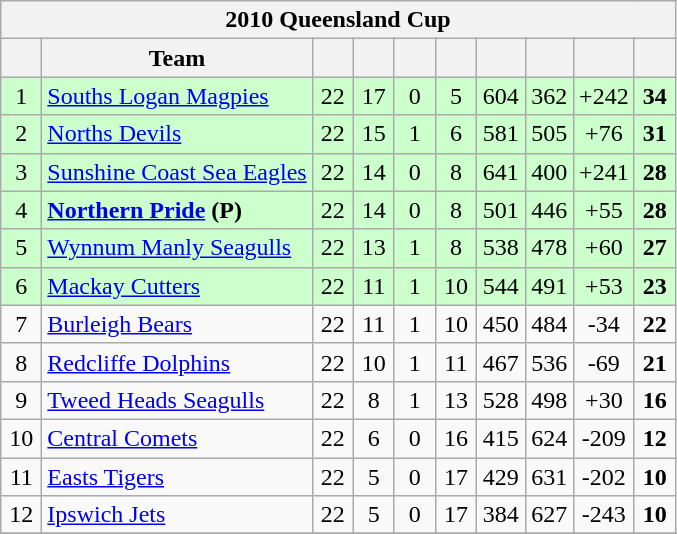<table class="wikitable" style="text-align:center;">
<tr>
<th colspan="11">2010 Queensland Cup</th>
</tr>
<tr>
<th width="20"></th>
<th>Team</th>
<th width="20"></th>
<th width="20"></th>
<th width="20"></th>
<th width="20"></th>
<th width="25"></th>
<th width="25"></th>
<th width="30"></th>
<th width="20"></th>
</tr>
<tr style="background: #ccffcc;">
<td>1</td>
<td style="text-align:left;"> <a href='#'>Souths Logan Magpies</a></td>
<td>22</td>
<td>17</td>
<td>0</td>
<td>5</td>
<td>604</td>
<td>362</td>
<td>+242</td>
<td><strong>34</strong></td>
</tr>
<tr style="background: #ccffcc;">
<td>2</td>
<td style="text-align:left;"> <a href='#'>Norths Devils</a></td>
<td>22</td>
<td>15</td>
<td>1</td>
<td>6</td>
<td>581</td>
<td>505</td>
<td>+76</td>
<td><strong>31</strong></td>
</tr>
<tr style="background: #ccffcc;">
<td>3</td>
<td style="text-align:left;"> <a href='#'>Sunshine Coast Sea Eagles</a></td>
<td>22</td>
<td>14</td>
<td>0</td>
<td>8</td>
<td>641</td>
<td>400</td>
<td>+241</td>
<td><strong>28</strong></td>
</tr>
<tr style="background: #ccffcc;">
<td>4</td>
<td style="text-align:left;"> <strong><a href='#'>Northern Pride</a> (P)</strong></td>
<td>22</td>
<td>14</td>
<td>0</td>
<td>8</td>
<td>501</td>
<td>446</td>
<td>+55</td>
<td><strong>28</strong></td>
</tr>
<tr style="background: #ccffcc;">
<td>5</td>
<td style="text-align:left;"> <a href='#'>Wynnum Manly Seagulls</a></td>
<td>22</td>
<td>13</td>
<td>1</td>
<td>8</td>
<td>538</td>
<td>478</td>
<td>+60</td>
<td><strong>27</strong></td>
</tr>
<tr style="background: #ccffcc;">
<td>6</td>
<td style="text-align:left;"> <a href='#'>Mackay Cutters</a></td>
<td>22</td>
<td>11</td>
<td>1</td>
<td>10</td>
<td>544</td>
<td>491</td>
<td>+53</td>
<td><strong>23</strong></td>
</tr>
<tr>
<td>7</td>
<td style="text-align:left;"> <a href='#'>Burleigh Bears</a></td>
<td>22</td>
<td>11</td>
<td>1</td>
<td>10</td>
<td>450</td>
<td>484</td>
<td>-34</td>
<td><strong>22</strong></td>
</tr>
<tr>
<td>8</td>
<td style="text-align:left;"> <a href='#'>Redcliffe Dolphins</a></td>
<td>22</td>
<td>10</td>
<td>1</td>
<td>11</td>
<td>467</td>
<td>536</td>
<td>-69</td>
<td><strong>21</strong></td>
</tr>
<tr>
<td>9</td>
<td style="text-align:left;"> <a href='#'>Tweed Heads Seagulls</a></td>
<td>22</td>
<td>8</td>
<td>1</td>
<td>13</td>
<td>528</td>
<td>498</td>
<td>+30</td>
<td><strong>16</strong></td>
</tr>
<tr>
<td>10</td>
<td style="text-align:left;"> <a href='#'>Central Comets</a></td>
<td>22</td>
<td>6</td>
<td>0</td>
<td>16</td>
<td>415</td>
<td>624</td>
<td>-209</td>
<td><strong>12</strong></td>
</tr>
<tr>
<td>11</td>
<td style="text-align:left;"> <a href='#'>Easts Tigers</a></td>
<td>22</td>
<td>5</td>
<td>0</td>
<td>17</td>
<td>429</td>
<td>631</td>
<td>-202</td>
<td><strong>10</strong></td>
</tr>
<tr>
<td>12</td>
<td style="text-align:left;"> <a href='#'>Ipswich Jets</a></td>
<td>22</td>
<td>5</td>
<td>0</td>
<td>17</td>
<td>384</td>
<td>627</td>
<td>-243</td>
<td><strong>10</strong></td>
</tr>
<tr>
</tr>
</table>
